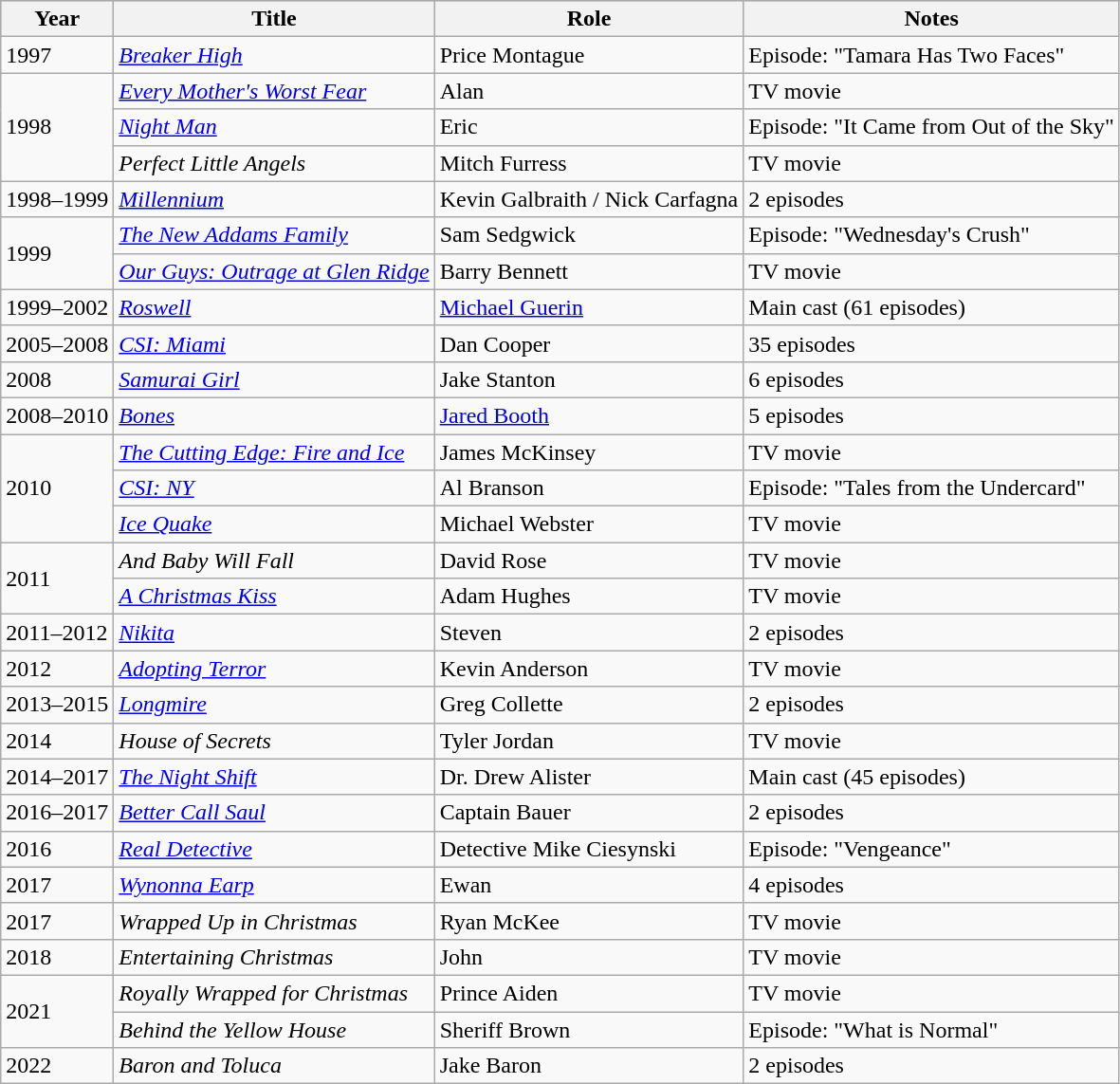<table class="wikitable sortable">
<tr style="background:#ccc; text-align:center;">
<th>Year</th>
<th>Title</th>
<th>Role</th>
<th class="unsortable">Notes</th>
</tr>
<tr>
<td>1997</td>
<td><em><a href='#'>Breaker High</a></em></td>
<td>Price Montague</td>
<td>Episode: "Tamara Has Two Faces"</td>
</tr>
<tr>
<td rowspan="3">1998</td>
<td><em><a href='#'>Every Mother's Worst Fear</a></em></td>
<td>Alan</td>
<td>TV movie</td>
</tr>
<tr>
<td><em><a href='#'>Night Man</a></em></td>
<td>Eric</td>
<td>Episode: "It Came from Out of the Sky"</td>
</tr>
<tr>
<td><em>Perfect Little Angels</em></td>
<td>Mitch Furress</td>
<td>TV movie</td>
</tr>
<tr>
<td>1998–1999</td>
<td><em><a href='#'>Millennium</a></em></td>
<td>Kevin Galbraith / Nick Carfagna</td>
<td>2 episodes</td>
</tr>
<tr>
<td rowspan="2">1999</td>
<td data-sort-value="New Addams Family, The"><em><a href='#'>The New Addams Family</a></em></td>
<td>Sam Sedgwick</td>
<td>Episode: "Wednesday's Crush"</td>
</tr>
<tr>
<td><em><a href='#'>Our Guys: Outrage at Glen Ridge</a></em></td>
<td>Barry Bennett</td>
<td>TV movie</td>
</tr>
<tr>
<td>1999–2002</td>
<td><em><a href='#'>Roswell</a></em></td>
<td><a href='#'>Michael Guerin</a></td>
<td>Main cast (61 episodes)</td>
</tr>
<tr>
<td>2005–2008</td>
<td><em><a href='#'>CSI: Miami</a></em></td>
<td>Dan Cooper</td>
<td>35 episodes</td>
</tr>
<tr>
<td>2008</td>
<td><em><a href='#'>Samurai Girl</a></em></td>
<td>Jake Stanton</td>
<td>6 episodes</td>
</tr>
<tr>
<td>2008–2010</td>
<td><em><a href='#'>Bones</a></em></td>
<td><a href='#'>Jared Booth</a></td>
<td>5 episodes</td>
</tr>
<tr>
<td rowspan="3">2010</td>
<td data-sort-value="Cutting Edge: Fire and Ice, The"><em><a href='#'>The Cutting Edge: Fire and Ice</a></em></td>
<td>James McKinsey</td>
<td>TV movie</td>
</tr>
<tr>
<td><em><a href='#'>CSI: NY</a></em></td>
<td>Al Branson</td>
<td>Episode: "Tales from the Undercard"</td>
</tr>
<tr>
<td><em><a href='#'>Ice Quake</a></em></td>
<td>Michael Webster</td>
<td>TV movie</td>
</tr>
<tr>
<td rowspan="2">2011</td>
<td><em>And Baby Will Fall</em></td>
<td>David Rose</td>
<td>TV movie</td>
</tr>
<tr>
<td data-sort-value="Christmas Kiss, A"><em><a href='#'>A Christmas Kiss</a></em></td>
<td>Adam Hughes</td>
<td>TV movie</td>
</tr>
<tr>
<td>2011–2012</td>
<td><em><a href='#'>Nikita</a></em></td>
<td>Steven</td>
<td>2 episodes</td>
</tr>
<tr>
<td>2012</td>
<td><em><a href='#'>Adopting Terror</a></em></td>
<td>Kevin Anderson</td>
<td>TV movie</td>
</tr>
<tr>
<td>2013–2015</td>
<td><em><a href='#'>Longmire</a></em></td>
<td>Greg Collette</td>
<td>2 episodes</td>
</tr>
<tr>
<td>2014</td>
<td><em>House of Secrets</em></td>
<td>Tyler Jordan</td>
<td>TV movie</td>
</tr>
<tr>
<td>2014–2017</td>
<td data-sort-value="Night Shift, The"><em><a href='#'>The Night Shift</a></em></td>
<td>Dr. Drew Alister</td>
<td>Main cast (45 episodes)</td>
</tr>
<tr>
<td>2016–2017</td>
<td><em><a href='#'>Better Call Saul</a></em></td>
<td>Captain Bauer</td>
<td>2 episodes</td>
</tr>
<tr>
<td>2016</td>
<td><em><a href='#'>Real Detective</a></em></td>
<td>Detective Mike Ciesynski</td>
<td>Episode: "Vengeance"</td>
</tr>
<tr>
<td>2017</td>
<td><em><a href='#'>Wynonna Earp</a></em></td>
<td>Ewan</td>
<td>4 episodes</td>
</tr>
<tr>
<td>2017</td>
<td><em>Wrapped Up in Christmas</em></td>
<td>Ryan McKee</td>
<td>TV movie</td>
</tr>
<tr>
<td>2018</td>
<td><em>Entertaining Christmas</em></td>
<td>John</td>
<td>TV movie</td>
</tr>
<tr>
<td rowspan="2">2021</td>
<td><em>Royally Wrapped for Christmas</em></td>
<td>Prince Aiden</td>
<td>TV movie</td>
</tr>
<tr>
<td><em>Behind the Yellow House</em></td>
<td>Sheriff Brown</td>
<td>Episode: "What is Normal"</td>
</tr>
<tr>
<td>2022</td>
<td><em>Baron and Toluca</em></td>
<td>Jake Baron</td>
<td>2 episodes</td>
</tr>
</table>
